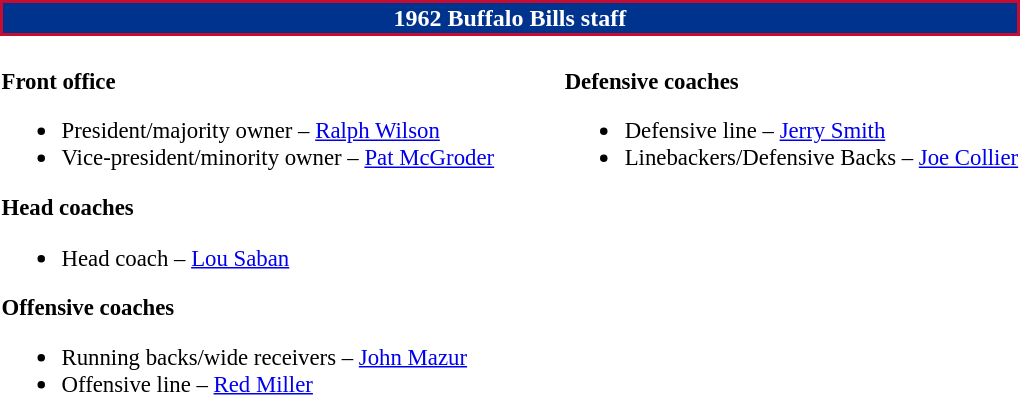<table class="toccolours" style="text-align: left;">
<tr>
<th colspan="7" style="background-color: #00338D; color: #FFFFFF; border:2px solid #C60C30; text-align: center;">1962 Buffalo Bills staff</th>
</tr>
<tr>
<td style="font-size: 95%;" valign="top"><br><strong>Front office</strong><ul><li>President/majority owner – <a href='#'>Ralph Wilson</a></li><li>Vice-president/minority owner – <a href='#'>Pat McGroder</a></li></ul><strong>Head coaches</strong><ul><li>Head coach – <a href='#'>Lou Saban</a></li></ul><strong>Offensive coaches</strong><ul><li>Running backs/wide receivers – <a href='#'>John Mazur</a></li><li>Offensive line – <a href='#'>Red Miller</a></li></ul></td>
<td width="35"> </td>
<td valign="top"></td>
<td style="font-size: 95%;" valign="top"><br><strong>Defensive coaches</strong><ul><li>Defensive line – <a href='#'>Jerry Smith</a></li><li>Linebackers/Defensive Backs – <a href='#'>Joe Collier</a></li></ul></td>
</tr>
</table>
